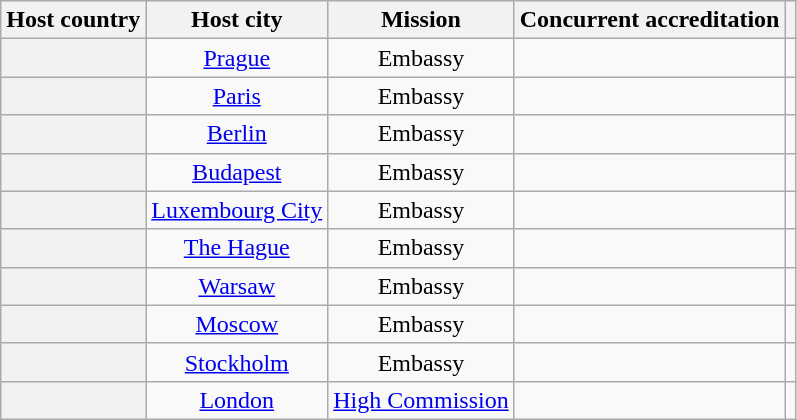<table class="wikitable plainrowheaders" style="text-align:center;">
<tr>
<th scope="col">Host country</th>
<th scope="col">Host city</th>
<th scope="col">Mission</th>
<th scope="col">Concurrent accreditation</th>
<th scope="col"></th>
</tr>
<tr>
<th scope="row"></th>
<td><a href='#'>Prague</a></td>
<td>Embassy</td>
<td></td>
<td></td>
</tr>
<tr>
<th scope="row"></th>
<td><a href='#'>Paris</a></td>
<td>Embassy</td>
<td></td>
<td></td>
</tr>
<tr>
<th scope="row"></th>
<td><a href='#'>Berlin</a></td>
<td>Embassy</td>
<td></td>
<td></td>
</tr>
<tr>
<th scope="row"></th>
<td><a href='#'>Budapest</a></td>
<td>Embassy</td>
<td></td>
<td></td>
</tr>
<tr>
<th scope="row"></th>
<td><a href='#'>Luxembourg City</a></td>
<td>Embassy</td>
<td></td>
<td></td>
</tr>
<tr>
<th scope="row"></th>
<td><a href='#'>The Hague</a></td>
<td>Embassy</td>
<td></td>
<td></td>
</tr>
<tr>
<th scope="row"></th>
<td><a href='#'>Warsaw</a></td>
<td>Embassy</td>
<td></td>
<td></td>
</tr>
<tr>
<th scope="row"></th>
<td><a href='#'>Moscow</a></td>
<td>Embassy</td>
<td></td>
<td></td>
</tr>
<tr>
<th scope="row"></th>
<td><a href='#'>Stockholm</a></td>
<td>Embassy</td>
<td></td>
<td></td>
</tr>
<tr>
<th scope="row"></th>
<td><a href='#'>London</a></td>
<td><a href='#'>High Commission</a></td>
<td></td>
<td></td>
</tr>
</table>
